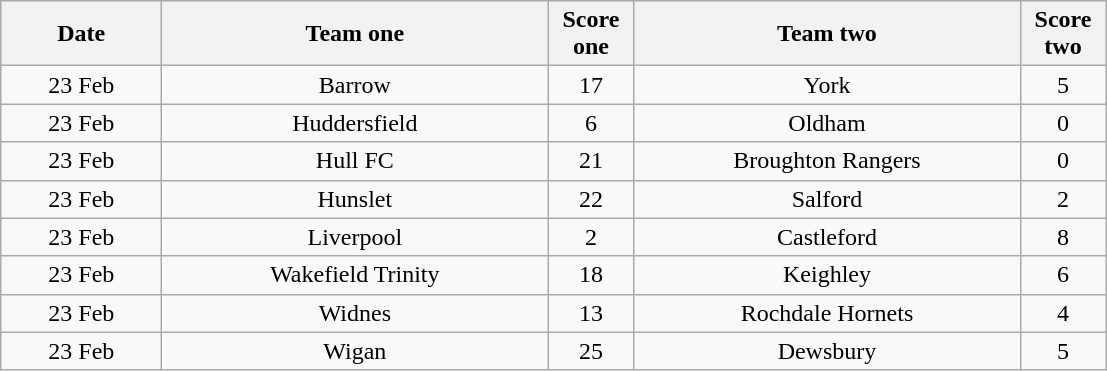<table class="wikitable" style="text-align: center">
<tr>
<th width=100>Date</th>
<th width=250>Team one</th>
<th width=50>Score one</th>
<th width=250>Team two</th>
<th width=50>Score two</th>
</tr>
<tr>
<td>23 Feb</td>
<td>Barrow</td>
<td>17</td>
<td>York</td>
<td>5</td>
</tr>
<tr>
<td>23 Feb</td>
<td>Huddersfield</td>
<td>6</td>
<td>Oldham</td>
<td>0</td>
</tr>
<tr>
<td>23 Feb</td>
<td>Hull FC</td>
<td>21</td>
<td>Broughton Rangers</td>
<td>0</td>
</tr>
<tr>
<td>23 Feb</td>
<td>Hunslet</td>
<td>22</td>
<td>Salford</td>
<td>2</td>
</tr>
<tr>
<td>23 Feb</td>
<td>Liverpool</td>
<td>2</td>
<td>Castleford</td>
<td>8</td>
</tr>
<tr>
<td>23 Feb</td>
<td>Wakefield Trinity</td>
<td>18</td>
<td>Keighley</td>
<td>6</td>
</tr>
<tr>
<td>23 Feb</td>
<td>Widnes</td>
<td>13</td>
<td>Rochdale Hornets</td>
<td>4</td>
</tr>
<tr>
<td>23 Feb</td>
<td>Wigan</td>
<td>25</td>
<td>Dewsbury</td>
<td>5</td>
</tr>
</table>
